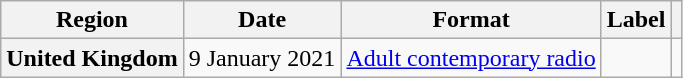<table class="wikitable plainrowheaders">
<tr>
<th scope="col">Region</th>
<th scope="col">Date</th>
<th scope="col">Format</th>
<th scope="col">Label</th>
<th scope="col"></th>
</tr>
<tr>
<th scope="row">United Kingdom</th>
<td>9 January 2021</td>
<td><a href='#'>Adult contemporary radio</a></td>
<td></td>
<td align="center"></td>
</tr>
</table>
